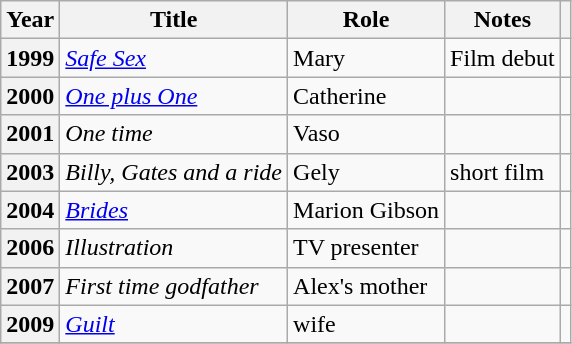<table class="wikitable plainrowheaders sortable" style="margin-right: 0;">
<tr>
<th scope="col">Year</th>
<th scope="col">Title</th>
<th scope="col">Role</th>
<th scope="col" class="unsortable">Notes</th>
<th scope="col" class="unsortable"></th>
</tr>
<tr>
<th scope="row">1999</th>
<td><em><a href='#'>Safe Sex</a></em></td>
<td>Mary</td>
<td>Film debut</td>
<td></td>
</tr>
<tr>
<th scope="row">2000</th>
<td><em><a href='#'>One plus One</a></em></td>
<td>Catherine</td>
<td></td>
<td></td>
</tr>
<tr>
<th scope="row">2001</th>
<td><em>One time</em></td>
<td>Vaso</td>
<td></td>
<td></td>
</tr>
<tr>
<th scope="row">2003</th>
<td><em>Billy, Gates and a ride</em></td>
<td>Gely</td>
<td>short film</td>
<td></td>
</tr>
<tr>
<th scope="row">2004</th>
<td><em><a href='#'>Brides</a></em></td>
<td>Marion Gibson</td>
<td></td>
<td></td>
</tr>
<tr>
<th scope="row">2006</th>
<td><em>Illustration</em></td>
<td>TV presenter</td>
<td></td>
<td></td>
</tr>
<tr>
<th scope="row">2007</th>
<td><em>First time godfather</em></td>
<td>Alex's mother</td>
<td></td>
<td></td>
</tr>
<tr>
<th scope="row">2009</th>
<td><em><a href='#'>Guilt</a></em></td>
<td>wife</td>
<td></td>
<td></td>
</tr>
<tr>
</tr>
</table>
